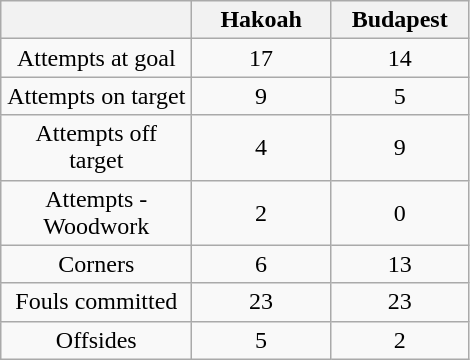<table class="wikitable" style="text-align: center">
<tr>
<th width=120></th>
<th width=85>Hakoah</th>
<th width=85>Budapest</th>
</tr>
<tr>
<td>Attempts at goal</td>
<td>17</td>
<td>14</td>
</tr>
<tr>
<td>Attempts on target</td>
<td>9</td>
<td>5</td>
</tr>
<tr>
<td>Attempts off target</td>
<td>4</td>
<td>9</td>
</tr>
<tr>
<td>Attempts - Woodwork</td>
<td>2</td>
<td>0</td>
</tr>
<tr>
<td>Corners</td>
<td>6</td>
<td>13</td>
</tr>
<tr>
<td>Fouls committed</td>
<td>23</td>
<td>23</td>
</tr>
<tr>
<td>Offsides</td>
<td>5</td>
<td>2</td>
</tr>
</table>
